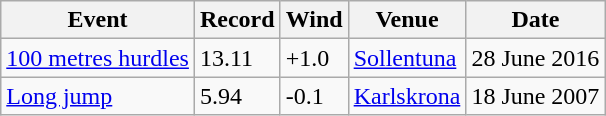<table class="wikitable">
<tr>
<th>Event</th>
<th>Record</th>
<th>Wind</th>
<th>Venue</th>
<th>Date</th>
</tr>
<tr>
<td><a href='#'>100 metres hurdles</a></td>
<td>13.11</td>
<td>+1.0</td>
<td><a href='#'>Sollentuna</a></td>
<td>28 June 2016</td>
</tr>
<tr>
<td><a href='#'>Long jump</a></td>
<td>5.94</td>
<td>-0.1</td>
<td><a href='#'>Karlskrona</a></td>
<td>18 June 2007</td>
</tr>
</table>
